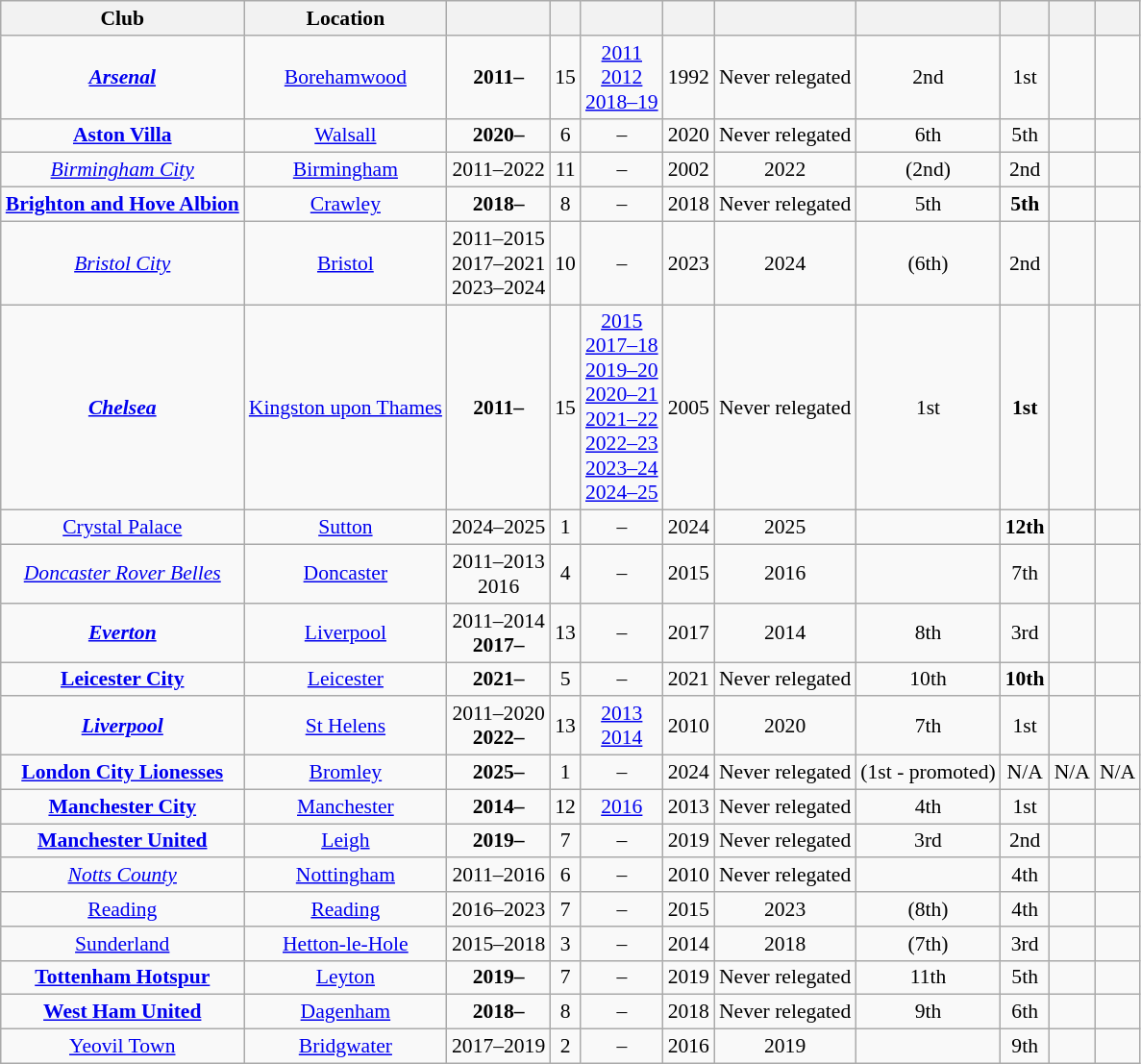<table class="wikitable sortable" style="text-align:center; font-size:90%;">
<tr>
<th>Club</th>
<th>Location</th>
<th></th>
<th></th>
<th></th>
<th></th>
<th></th>
<th data-sort-type="number"></th>
<th data-sort-type="number"></th>
<th data-sort-type="number"></th>
<th data-sort-type="number"></th>
</tr>
<tr>
<td><strong><em><a href='#'>Arsenal</a></em></strong></td>
<td><a href='#'>Borehamwood</a></td>
<td><strong>2011–</strong></td>
<td>15</td>
<td><a href='#'>2011</a><br><a href='#'>2012</a><br><a href='#'>2018–19</a></td>
<td>1992</td>
<td>Never relegated</td>
<td>2nd</td>
<td>1st</td>
<td></td>
<td></td>
</tr>
<tr>
<td><strong><a href='#'>Aston Villa</a></strong></td>
<td><a href='#'>Walsall</a></td>
<td><strong>2020–</strong></td>
<td>6</td>
<td>–</td>
<td>2020</td>
<td>Never relegated</td>
<td>6th</td>
<td>5th</td>
<td></td>
<td></td>
</tr>
<tr>
<td><em><a href='#'>Birmingham City</a></em></td>
<td><a href='#'>Birmingham</a></td>
<td>2011–2022</td>
<td>11</td>
<td>–</td>
<td>2002</td>
<td>2022</td>
<td> (2nd)</td>
<td>2nd</td>
<td></td>
<td></td>
</tr>
<tr>
<td><strong><a href='#'>Brighton and Hove Albion</a></strong></td>
<td><a href='#'>Crawley</a></td>
<td><strong>2018–</strong></td>
<td>8</td>
<td>–</td>
<td>2018</td>
<td>Never relegated</td>
<td>5th</td>
<td><strong>5th</strong></td>
<td></td>
<td></td>
</tr>
<tr>
<td><em><a href='#'>Bristol City</a></em></td>
<td><a href='#'>Bristol</a></td>
<td>2011–2015<br>2017–2021<br>2023–2024</td>
<td>10</td>
<td>–</td>
<td>2023</td>
<td>2024</td>
<td> (6th)</td>
<td>2nd</td>
<td></td>
<td></td>
</tr>
<tr>
<td><strong><em><a href='#'>Chelsea</a></em></strong></td>
<td><a href='#'>Kingston upon Thames</a></td>
<td><strong>2011–</strong></td>
<td>15</td>
<td><a href='#'>2015</a><br><a href='#'>2017–18</a><br><a href='#'>2019–20</a><br><a href='#'>2020–21</a><br><a href='#'>2021–22</a><br><a href='#'>2022–23</a><br><a href='#'>2023–24</a><br><a href='#'>2024–25</a></td>
<td>2005</td>
<td>Never relegated</td>
<td>1st</td>
<td><strong>1st</strong></td>
<td></td>
<td></td>
</tr>
<tr>
<td><a href='#'>Crystal Palace</a></td>
<td><a href='#'>Sutton</a></td>
<td>2024–2025</td>
<td>1</td>
<td>–</td>
<td>2024</td>
<td>2025</td>
<td></td>
<td><strong>12th</strong></td>
<td></td>
<td></td>
</tr>
<tr>
<td><em><a href='#'>Doncaster Rover Belles</a></em></td>
<td><a href='#'>Doncaster</a></td>
<td>2011–2013<br>2016</td>
<td>4</td>
<td>–</td>
<td>2015</td>
<td>2016</td>
<td></td>
<td>7th</td>
<td></td>
<td></td>
</tr>
<tr>
<td><strong><em><a href='#'>Everton</a></em></strong></td>
<td><a href='#'>Liverpool</a></td>
<td>2011–2014<br><strong>2017–</strong></td>
<td>13</td>
<td>–</td>
<td>2017</td>
<td>2014</td>
<td>8th</td>
<td>3rd</td>
<td></td>
<td></td>
</tr>
<tr>
<td><strong><a href='#'>Leicester City</a></strong></td>
<td><a href='#'>Leicester</a></td>
<td><strong>2021–</strong></td>
<td>5</td>
<td>–</td>
<td>2021</td>
<td>Never relegated</td>
<td>10th</td>
<td><strong>10th</strong></td>
<td></td>
<td></td>
</tr>
<tr>
<td><strong><em><a href='#'>Liverpool</a></em></strong></td>
<td><a href='#'>St Helens</a></td>
<td>2011–2020<br><strong>2022–</strong></td>
<td>13</td>
<td><a href='#'>2013</a><br><a href='#'>2014</a></td>
<td>2010</td>
<td>2020</td>
<td>7th</td>
<td>1st</td>
<td></td>
<td></td>
</tr>
<tr>
<td><strong><a href='#'>London City Lionesses</a></strong></td>
<td><a href='#'>Bromley</a></td>
<td><strong>2025–</strong></td>
<td>1</td>
<td>–</td>
<td>2024</td>
<td>Never relegated</td>
<td> (1st - promoted)</td>
<td>N/A</td>
<td>N/A</td>
<td>N/A</td>
</tr>
<tr>
<td><strong><a href='#'>Manchester City</a></strong></td>
<td><a href='#'>Manchester</a></td>
<td><strong>2014–</strong></td>
<td>12</td>
<td><a href='#'>2016</a></td>
<td>2013</td>
<td>Never relegated</td>
<td>4th</td>
<td>1st</td>
<td></td>
<td></td>
</tr>
<tr>
<td><strong><a href='#'>Manchester United</a></strong></td>
<td><a href='#'>Leigh</a></td>
<td><strong>2019–</strong></td>
<td>7</td>
<td>–</td>
<td>2019</td>
<td>Never relegated</td>
<td>3rd</td>
<td>2nd</td>
<td></td>
<td></td>
</tr>
<tr>
<td><em><a href='#'>Notts County</a></em></td>
<td><a href='#'>Nottingham</a></td>
<td>2011–2016</td>
<td>6</td>
<td>–</td>
<td>2010</td>
<td>Never relegated</td>
<td></td>
<td>4th</td>
<td></td>
<td></td>
</tr>
<tr>
<td><a href='#'>Reading</a></td>
<td><a href='#'>Reading</a></td>
<td>2016–2023</td>
<td>7</td>
<td>–</td>
<td>2015</td>
<td>2023</td>
<td> (8th)</td>
<td>4th</td>
<td></td>
<td></td>
</tr>
<tr>
<td><a href='#'>Sunderland</a></td>
<td><a href='#'>Hetton-le-Hole</a></td>
<td>2015–2018</td>
<td>3</td>
<td>–</td>
<td>2014</td>
<td>2018</td>
<td> (7th)</td>
<td>3rd</td>
<td></td>
<td></td>
</tr>
<tr>
<td><strong><a href='#'>Tottenham Hotspur</a></strong></td>
<td><a href='#'>Leyton</a></td>
<td><strong>2019–</strong></td>
<td>7</td>
<td>–</td>
<td>2019</td>
<td>Never relegated</td>
<td>11th</td>
<td>5th</td>
<td></td>
<td></td>
</tr>
<tr>
<td><strong><a href='#'>West Ham United</a></strong></td>
<td><a href='#'>Dagenham</a></td>
<td><strong>2018–</strong></td>
<td>8</td>
<td>–</td>
<td>2018</td>
<td>Never relegated</td>
<td>9th</td>
<td>6th</td>
<td></td>
<td></td>
</tr>
<tr>
<td><a href='#'>Yeovil Town</a></td>
<td><a href='#'>Bridgwater</a></td>
<td>2017–2019</td>
<td>2</td>
<td>–</td>
<td>2016</td>
<td>2019</td>
<td></td>
<td>9th</td>
<td></td>
<td></td>
</tr>
</table>
